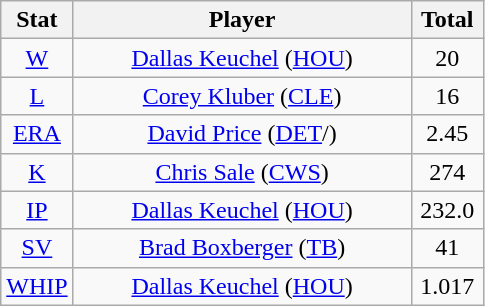<table class="wikitable" style="text-align:center;">
<tr>
<th style="width:15%;">Stat</th>
<th>Player</th>
<th style="width:15%;">Total</th>
</tr>
<tr>
<td><a href='#'>W</a></td>
<td><a href='#'>Dallas Keuchel</a> (<a href='#'>HOU</a>)</td>
<td>20</td>
</tr>
<tr>
<td><a href='#'>L</a></td>
<td><a href='#'>Corey Kluber</a> (<a href='#'>CLE</a>)</td>
<td>16</td>
</tr>
<tr>
<td><a href='#'>ERA</a></td>
<td><a href='#'>David Price</a> (<a href='#'>DET</a>/)</td>
<td>2.45</td>
</tr>
<tr>
<td><a href='#'>K</a></td>
<td><a href='#'>Chris Sale</a> (<a href='#'>CWS</a>)</td>
<td>274</td>
</tr>
<tr>
<td><a href='#'>IP</a></td>
<td><a href='#'>Dallas Keuchel</a> (<a href='#'>HOU</a>)</td>
<td>232.0</td>
</tr>
<tr>
<td><a href='#'>SV</a></td>
<td><a href='#'>Brad Boxberger</a> (<a href='#'>TB</a>)</td>
<td>41</td>
</tr>
<tr>
<td><a href='#'>WHIP</a></td>
<td><a href='#'>Dallas Keuchel</a> (<a href='#'>HOU</a>)</td>
<td>1.017</td>
</tr>
</table>
